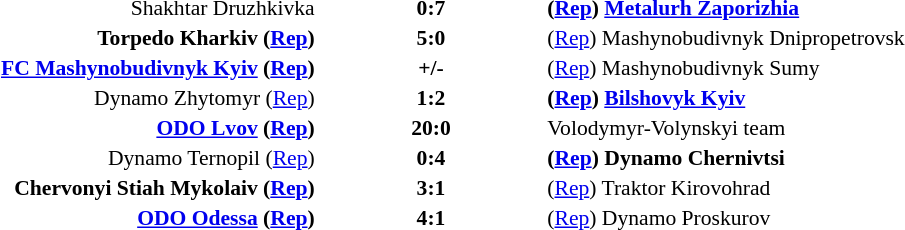<table width=100% cellspacing=1>
<tr>
<th width=20%></th>
<th width=12%></th>
<th width=20%></th>
<th></th>
</tr>
<tr style=font-size:90%>
<td align=right>Shakhtar Druzhkivka</td>
<td align=center><strong>0:7</strong></td>
<td><strong>(<a href='#'>Rep</a>) <a href='#'>Metalurh Zaporizhia</a></strong></td>
<td align=center></td>
</tr>
<tr style=font-size:90%>
<td align=right><strong>Torpedo Kharkiv (<a href='#'>Rep</a>)</strong></td>
<td align=center><strong>5:0</strong></td>
<td>(<a href='#'>Rep</a>) Mashynobudivnyk Dnipropetrovsk</td>
<td align=center></td>
</tr>
<tr style=font-size:90%>
<td align=right><strong><a href='#'>FC Mashynobudivnyk Kyiv</a> (<a href='#'>Rep</a>)</strong></td>
<td align=center><strong>+/-</strong></td>
<td>(<a href='#'>Rep</a>) Mashynobudivnyk Sumy</td>
<td align=center></td>
</tr>
<tr style=font-size:90%>
<td align=right>Dynamo Zhytomyr (<a href='#'>Rep</a>)</td>
<td align=center><strong>1:2</strong></td>
<td><strong>(<a href='#'>Rep</a>) <a href='#'>Bilshovyk Kyiv</a></strong></td>
<td align=center></td>
</tr>
<tr style=font-size:90%>
<td align=right><strong><a href='#'>ODO Lvov</a> (<a href='#'>Rep</a>)</strong></td>
<td align=center><strong>20:0</strong></td>
<td>Volodymyr-Volynskyi team</td>
<td align=center></td>
</tr>
<tr style=font-size:90%>
<td align=right>Dynamo Ternopil (<a href='#'>Rep</a>)</td>
<td align=center><strong>0:4</strong></td>
<td><strong>(<a href='#'>Rep</a>) Dynamo Chernivtsi</strong></td>
<td align=center></td>
</tr>
<tr style=font-size:90%>
<td align=right><strong>Chervonyi Stiah Mykolaiv (<a href='#'>Rep</a>)</strong></td>
<td align=center><strong>3:1</strong></td>
<td>(<a href='#'>Rep</a>) Traktor Kirovohrad</td>
<td align=center></td>
</tr>
<tr style=font-size:90%>
<td align=right><strong><a href='#'>ODO Odessa</a> (<a href='#'>Rep</a>)</strong></td>
<td align=center><strong>4:1</strong></td>
<td>(<a href='#'>Rep</a>) Dynamo Proskurov</td>
<td align=center></td>
</tr>
</table>
